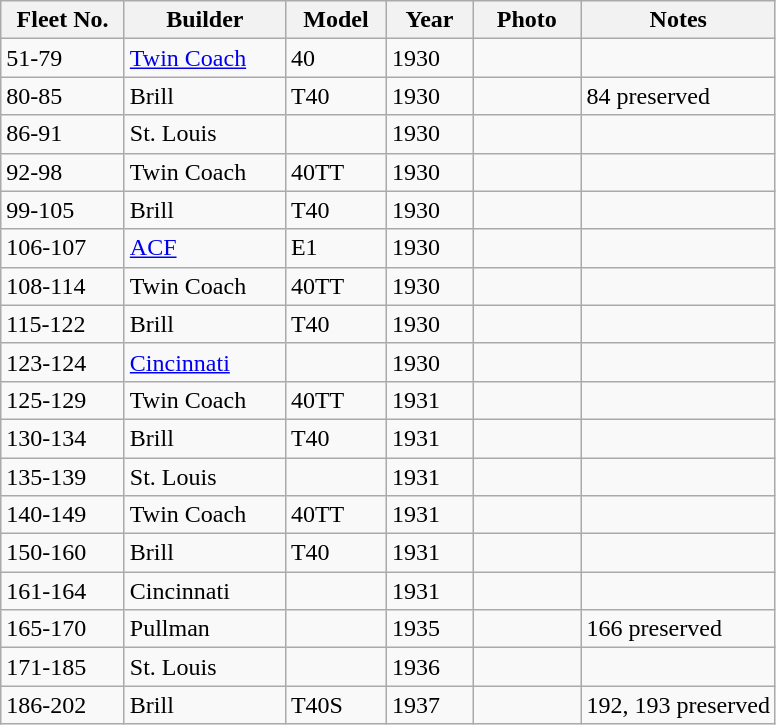<table class="wikitable">
<tr>
<th>Fleet No.</th>
<th>Builder</th>
<th>Model</th>
<th>Year</th>
<th>Photo</th>
<th>Notes</th>
</tr>
<tr>
<td style="width: 75px;">51-79</td>
<td style="width: 100px;"><a href='#'>Twin Coach</a></td>
<td style="width: 60px;">40</td>
<td style="width: 50px;">1930</td>
<td style="width: 65px;"></td>
<td></td>
</tr>
<tr>
<td>80-85</td>
<td>Brill</td>
<td>T40</td>
<td>1930</td>
<td></td>
<td>84 preserved</td>
</tr>
<tr>
<td>86-91</td>
<td>St. Louis</td>
<td></td>
<td>1930</td>
<td></td>
<td></td>
</tr>
<tr>
<td>92-98</td>
<td>Twin Coach</td>
<td>40TT</td>
<td>1930</td>
<td></td>
<td></td>
</tr>
<tr>
<td>99-105</td>
<td>Brill</td>
<td>T40</td>
<td>1930</td>
<td></td>
<td></td>
</tr>
<tr>
<td>106-107</td>
<td><a href='#'>ACF</a></td>
<td>E1</td>
<td>1930</td>
<td></td>
<td></td>
</tr>
<tr>
<td>108-114</td>
<td>Twin Coach</td>
<td>40TT</td>
<td>1930</td>
<td></td>
<td></td>
</tr>
<tr>
<td>115-122</td>
<td>Brill</td>
<td>T40</td>
<td>1930</td>
<td></td>
<td></td>
</tr>
<tr>
<td>123-124</td>
<td><a href='#'>Cincinnati</a></td>
<td></td>
<td>1930</td>
<td></td>
<td></td>
</tr>
<tr>
<td>125-129</td>
<td>Twin Coach</td>
<td>40TT</td>
<td>1931</td>
<td></td>
<td></td>
</tr>
<tr>
<td>130-134</td>
<td>Brill</td>
<td>T40</td>
<td>1931</td>
<td></td>
<td></td>
</tr>
<tr>
<td>135-139</td>
<td>St. Louis</td>
<td></td>
<td>1931</td>
<td></td>
<td></td>
</tr>
<tr>
<td>140-149</td>
<td>Twin Coach</td>
<td>40TT</td>
<td>1931</td>
<td></td>
<td></td>
</tr>
<tr>
<td>150-160</td>
<td>Brill</td>
<td>T40</td>
<td>1931</td>
<td></td>
<td></td>
</tr>
<tr>
<td>161-164</td>
<td>Cincinnati</td>
<td></td>
<td>1931</td>
<td></td>
<td></td>
</tr>
<tr>
<td>165-170</td>
<td>Pullman</td>
<td></td>
<td>1935</td>
<td></td>
<td>166 preserved</td>
</tr>
<tr>
<td>171-185</td>
<td>St. Louis</td>
<td></td>
<td>1936</td>
<td></td>
<td></td>
</tr>
<tr>
<td>186-202</td>
<td>Brill</td>
<td>T40S</td>
<td>1937</td>
<td></td>
<td>192, 193 preserved</td>
</tr>
</table>
